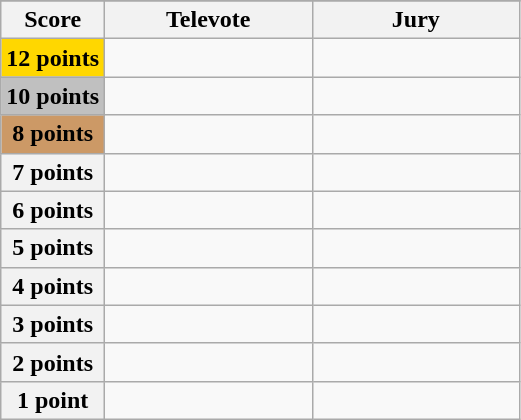<table class="wikitable">
<tr>
</tr>
<tr>
<th scope="col" width="20%">Score</th>
<th scope="col" width="40%">Televote</th>
<th scope="col" width="40%">Jury</th>
</tr>
<tr>
<th scope="row" style="background:gold">12 points</th>
<td></td>
<td></td>
</tr>
<tr>
<th scope="row" style="background:silver">10 points</th>
<td></td>
<td></td>
</tr>
<tr>
<th scope="row" style="background:#CC9966">8 points</th>
<td></td>
<td></td>
</tr>
<tr>
<th scope="row">7 points</th>
<td></td>
<td></td>
</tr>
<tr>
<th scope="row">6 points</th>
<td></td>
<td></td>
</tr>
<tr>
<th scope="row">5 points</th>
<td></td>
<td></td>
</tr>
<tr>
<th scope="row">4 points</th>
<td></td>
<td></td>
</tr>
<tr>
<th scope="row">3 points</th>
<td></td>
<td></td>
</tr>
<tr>
<th scope="row">2 points</th>
<td></td>
<td></td>
</tr>
<tr>
<th scope="row">1 point</th>
<td></td>
<td></td>
</tr>
</table>
